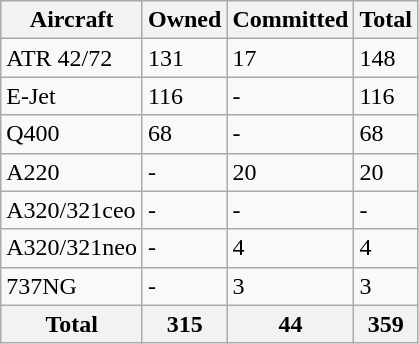<table class="wikitable">
<tr>
<th>Aircraft</th>
<th>Owned</th>
<th>Committed</th>
<th>Total</th>
</tr>
<tr>
<td>ATR 42/72</td>
<td>131</td>
<td>17</td>
<td>148</td>
</tr>
<tr>
<td>E-Jet</td>
<td>116</td>
<td>-</td>
<td>116</td>
</tr>
<tr>
<td>Q400</td>
<td>68</td>
<td>-</td>
<td>68</td>
</tr>
<tr>
<td>A220</td>
<td>-</td>
<td>20</td>
<td>20</td>
</tr>
<tr>
<td>A320/321ceo</td>
<td>-</td>
<td>-</td>
<td>-</td>
</tr>
<tr>
<td>A320/321neo</td>
<td>-</td>
<td>4</td>
<td>4</td>
</tr>
<tr>
<td>737NG</td>
<td>-</td>
<td>3</td>
<td>3</td>
</tr>
<tr>
<th>Total</th>
<th>315</th>
<th>44</th>
<th>359</th>
</tr>
</table>
